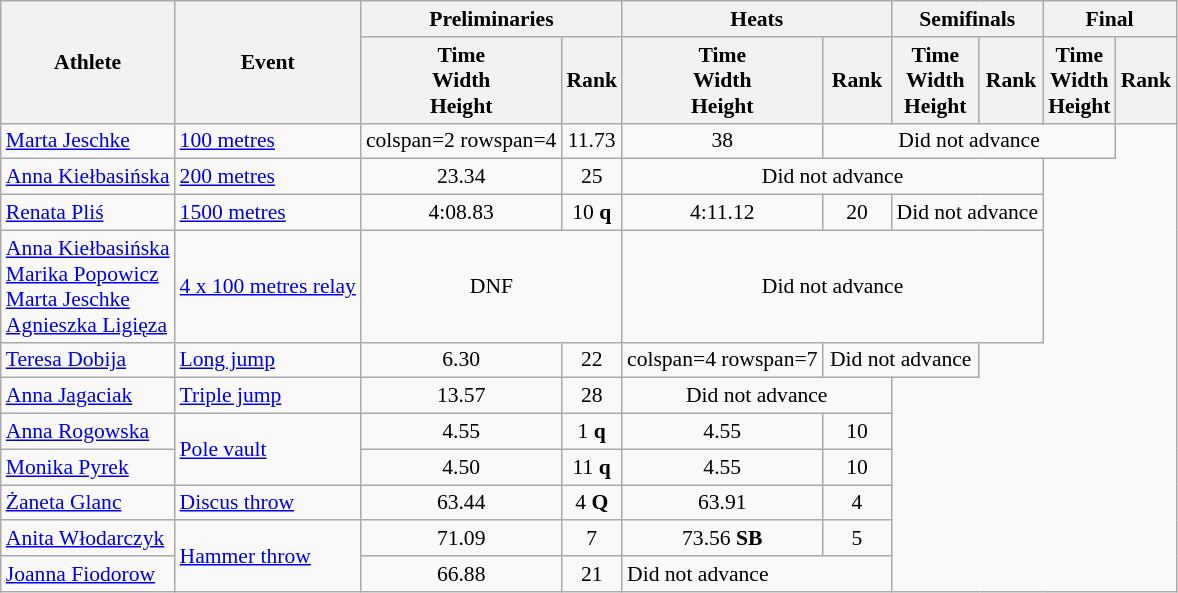<table class=wikitable style="font-size:90%;">
<tr>
<th rowspan="2">Athlete</th>
<th rowspan="2">Event</th>
<th colspan="2">Preliminaries</th>
<th colspan="2">Heats</th>
<th colspan="2">Semifinals</th>
<th colspan="2">Final</th>
</tr>
<tr>
<th>Time<br>Width<br>Height</th>
<th>Rank</th>
<th>Time<br>Width<br>Height</th>
<th>Rank</th>
<th>Time<br>Width<br>Height</th>
<th>Rank</th>
<th>Time<br>Width<br>Height</th>
<th>Rank</th>
</tr>
<tr>
<td><a href='#'>Marta Jeschke</a></td>
<td><a href='#'>100 metres</a></td>
<td>colspan=2 rowspan=4 </td>
<td align=center>11.73</td>
<td align=center>38</td>
<td colspan="4" style="text-align:center;">Did not advance</td>
</tr>
<tr>
<td><a href='#'>Anna Kiełbasińska</a></td>
<td><a href='#'>200 metres</a></td>
<td align=center>23.34</td>
<td align=center>25</td>
<td colspan="4" style="text-align:center;">Did not advance</td>
</tr>
<tr>
<td><a href='#'>Renata Pliś</a></td>
<td><a href='#'>1500 metres</a></td>
<td align=center>4:08.83</td>
<td align=center>10 <strong>q</strong></td>
<td align=center>4:11.12</td>
<td align=center>20</td>
<td colspan="2" style="text-align:center;">Did not advance</td>
</tr>
<tr>
<td><a href='#'>Anna Kiełbasińska</a><br><a href='#'>Marika Popowicz</a><br><a href='#'>Marta Jeschke</a><br>  <a href='#'>Agnieszka Ligięza</a><br></td>
<td><a href='#'>4 x 100 metres relay</a></td>
<td style="text-align:center;" colspan="2">DNF</td>
<td colspan="4" style="text-align:center;">Did not advance</td>
</tr>
<tr>
<td><a href='#'>Teresa Dobija</a></td>
<td><a href='#'>Long jump</a></td>
<td align=center>6.30</td>
<td align=center>22</td>
<td>colspan=4 rowspan=7 </td>
<td colspan="2" style="text-align:center;">Did not advance</td>
</tr>
<tr>
<td><a href='#'>Anna Jagaciak</a></td>
<td><a href='#'>Triple jump</a></td>
<td align=center>13.57</td>
<td align=center>28</td>
<td colspan="2" style="text-align:center;">Did not advance</td>
</tr>
<tr>
<td><a href='#'>Anna Rogowska</a></td>
<td rowspan=2><a href='#'>Pole vault</a></td>
<td align=center>4.55</td>
<td align=center>1 <strong>q</strong></td>
<td align=center>4.55</td>
<td align=center>10</td>
</tr>
<tr>
<td><a href='#'>Monika Pyrek</a></td>
<td align=center>4.50</td>
<td align=center>11 <strong>q</strong></td>
<td align=center>4.55</td>
<td align=center>10</td>
</tr>
<tr>
<td><a href='#'>Żaneta Glanc</a></td>
<td><a href='#'>Discus throw</a></td>
<td align=center>63.44</td>
<td align=center>4 <strong>Q</strong></td>
<td align=center>63.91</td>
<td align=center>4</td>
</tr>
<tr>
<td><a href='#'>Anita Włodarczyk</a></td>
<td rowspan=2><a href='#'>Hammer throw</a></td>
<td align=center>71.09</td>
<td align=center>7</td>
<td align=center>73.56 <strong>SB</strong></td>
<td align=center>5</td>
</tr>
<tr>
<td><a href='#'>Joanna Fiodorow</a></td>
<td align=center>66.88</td>
<td align=center>21</td>
<td colspan="2">Did not advance</td>
</tr>
</table>
